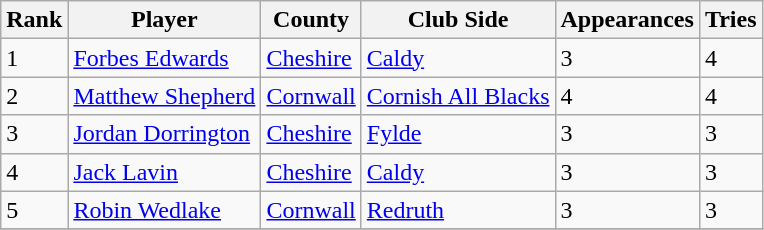<table class="wikitable">
<tr>
<th>Rank</th>
<th>Player</th>
<th>County</th>
<th>Club Side</th>
<th>Appearances</th>
<th>Tries</th>
</tr>
<tr>
<td>1</td>
<td> <a href='#'>Forbes Edwards</a></td>
<td><a href='#'>Cheshire</a></td>
<td><a href='#'>Caldy</a></td>
<td>3</td>
<td>4</td>
</tr>
<tr>
<td>2</td>
<td> <a href='#'>Matthew Shepherd</a></td>
<td><a href='#'>Cornwall</a></td>
<td><a href='#'>Cornish All Blacks</a></td>
<td>4</td>
<td>4</td>
</tr>
<tr>
<td>3</td>
<td> <a href='#'>Jordan Dorrington</a></td>
<td><a href='#'>Cheshire</a></td>
<td><a href='#'>Fylde</a></td>
<td>3</td>
<td>3</td>
</tr>
<tr>
<td>4</td>
<td> <a href='#'>Jack Lavin</a></td>
<td><a href='#'>Cheshire</a></td>
<td><a href='#'>Caldy</a></td>
<td>3</td>
<td>3</td>
</tr>
<tr>
<td>5</td>
<td> <a href='#'>Robin Wedlake</a></td>
<td><a href='#'>Cornwall</a></td>
<td><a href='#'>Redruth</a></td>
<td>3</td>
<td>3</td>
</tr>
<tr>
</tr>
</table>
